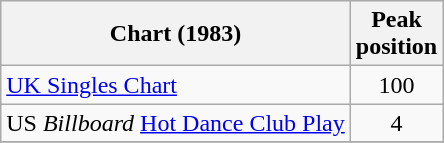<table class="wikitable">
<tr>
<th>Chart (1983)</th>
<th>Peak<br>position</th>
</tr>
<tr>
<td><a href='#'>UK Singles Chart</a></td>
<td align="center">100</td>
</tr>
<tr>
<td>US <em>Billboard</em> <a href='#'>Hot Dance Club Play</a></td>
<td align="center">4</td>
</tr>
<tr>
</tr>
</table>
